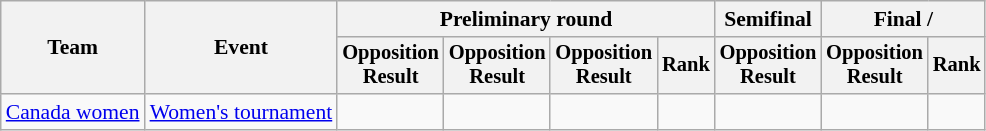<table class=wikitable style=font-size:90%;text-align:center>
<tr>
<th rowspan=2>Team</th>
<th rowspan=2>Event</th>
<th colspan=4>Preliminary round</th>
<th>Semifinal</th>
<th colspan=2>Final / </th>
</tr>
<tr style=font-size:95%>
<th>Opposition<br>Result</th>
<th>Opposition<br>Result</th>
<th>Opposition<br>Result</th>
<th>Rank</th>
<th>Opposition<br>Result</th>
<th>Opposition<br>Result</th>
<th>Rank</th>
</tr>
<tr>
<td align=left><a href='#'>Canada women</a></td>
<td align=left><a href='#'>Women's tournament</a></td>
<td></td>
<td></td>
<td></td>
<td></td>
<td></td>
<td></td>
<td></td>
</tr>
</table>
